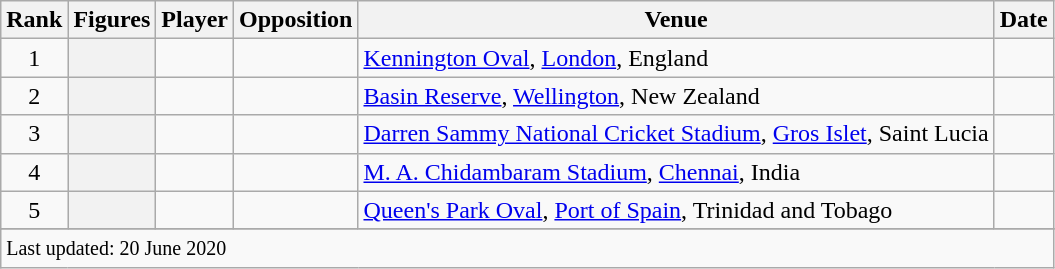<table class="wikitable plainrowheaders sortable">
<tr>
<th scope=col>Rank</th>
<th scope=col>Figures</th>
<th scope=col>Player</th>
<th scope=col>Opposition</th>
<th scope=col>Venue</th>
<th scope=col>Date</th>
</tr>
<tr>
<td align=center>1</td>
<th scope=row style=text-align:center;></th>
<td></td>
<td></td>
<td><a href='#'>Kennington Oval</a>, <a href='#'>London</a>, England</td>
<td></td>
</tr>
<tr>
<td align=center>2</td>
<th scope=row style=text-align:center;></th>
<td></td>
<td></td>
<td><a href='#'>Basin Reserve</a>, <a href='#'>Wellington</a>, New Zealand</td>
<td></td>
</tr>
<tr>
<td align=center>3</td>
<th scope=row style=text-align:center;></th>
<td></td>
<td></td>
<td><a href='#'>Darren Sammy National Cricket Stadium</a>, <a href='#'>Gros Islet</a>, Saint Lucia</td>
<td></td>
</tr>
<tr>
<td align=center>4</td>
<th scope=row style=text-align:center;></th>
<td></td>
<td></td>
<td><a href='#'>M. A. Chidambaram Stadium</a>, <a href='#'>Chennai</a>, India</td>
<td></td>
</tr>
<tr>
<td align=center>5</td>
<th scope=row style=text-align:center;></th>
<td></td>
<td></td>
<td><a href='#'>Queen's Park Oval</a>, <a href='#'>Port of Spain</a>, Trinidad and Tobago</td>
<td></td>
</tr>
<tr>
</tr>
<tr class=sortbottom>
<td colspan=6><small>Last updated: 20 June 2020</small></td>
</tr>
</table>
